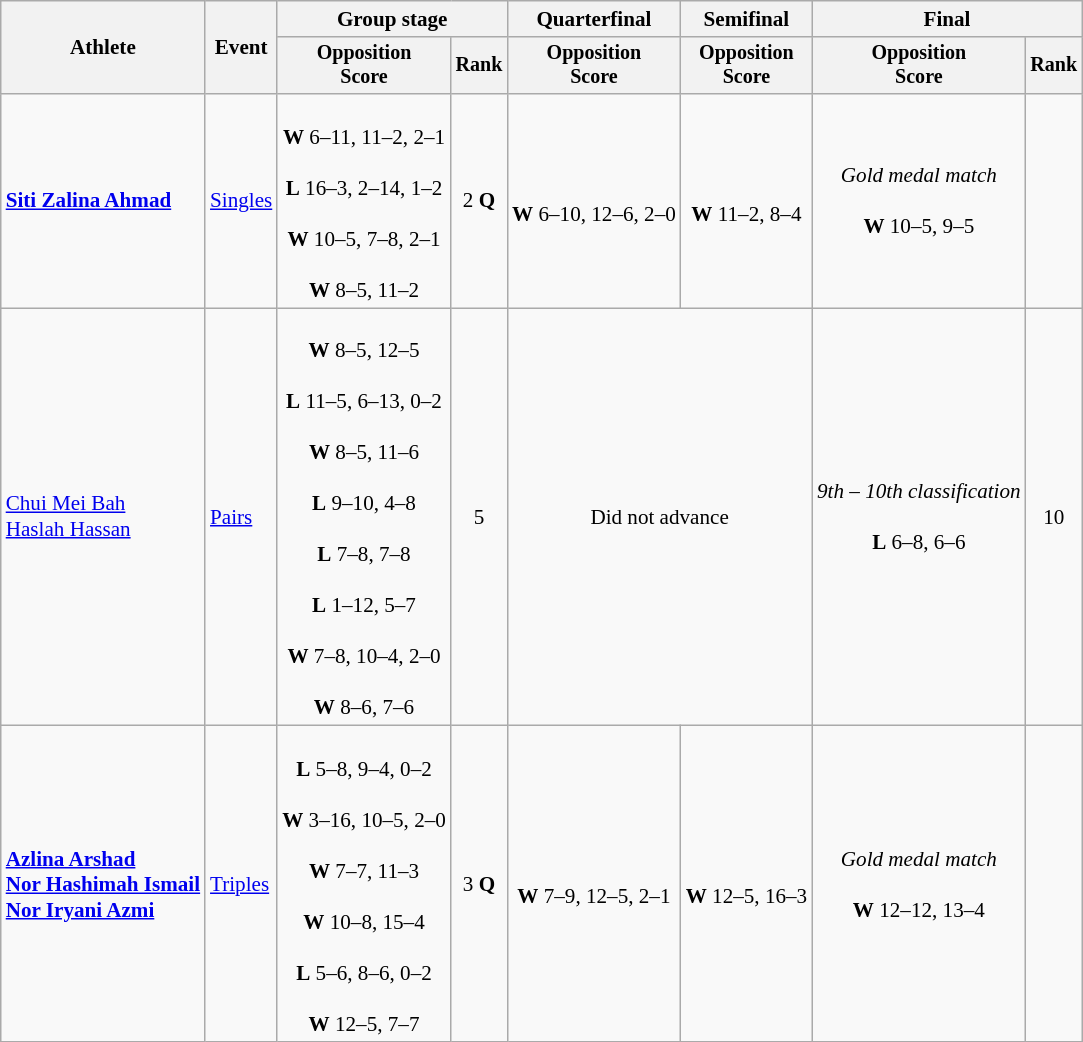<table class="wikitable" style="font-size:88%">
<tr>
<th rowspan=2>Athlete</th>
<th rowspan=2>Event</th>
<th colspan=2>Group stage</th>
<th>Quarterfinal</th>
<th>Semifinal</th>
<th colspan=2>Final</th>
</tr>
<tr style="font-size:95%">
<th>Opposition<br>Score</th>
<th>Rank</th>
<th>Opposition<br>Score</th>
<th>Opposition<br>Score</th>
<th>Opposition<br>Score</th>
<th>Rank</th>
</tr>
<tr align=center>
<td align=left><strong><a href='#'>Siti Zalina Ahmad</a></strong></td>
<td align=left><a href='#'>Singles</a></td>
<td><br><strong>W</strong> 6–11, 11–2, 2–1<br><br><strong>L</strong> 16–3, 2–14, 1–2<br><br><strong>W</strong> 10–5, 7–8, 2–1<br><br><strong>W</strong> 8–5, 11–2</td>
<td>2 <strong>Q</strong></td>
<td><br><strong>W</strong> 6–10, 12–6, 2–0</td>
<td><br><strong>W</strong> 11–2, 8–4</td>
<td><em>Gold medal match</em><br><br><strong>W</strong> 10–5, 9–5</td>
<td></td>
</tr>
<tr align=center>
<td align=left><a href='#'>Chui Mei Bah</a><br><a href='#'>Haslah Hassan</a></td>
<td align=left><a href='#'>Pairs</a></td>
<td><br><strong>W</strong> 8–5, 12–5<br><br><strong>L</strong> 11–5, 6–13, 0–2<br><br><strong>W</strong> 8–5, 11–6<br><br><strong>L</strong> 9–10, 4–8<br><br><strong>L</strong> 7–8, 7–8<br><br><strong>L</strong> 1–12, 5–7<br><br><strong>W</strong> 7–8, 10–4, 2–0<br><br><strong>W</strong> 8–6, 7–6<br></td>
<td>5</td>
<td colspan=2>Did not advance</td>
<td><em>9th – 10th classification</em><br><br><strong>L</strong> 6–8, 6–6</td>
<td>10</td>
</tr>
<tr align=center>
<td align=left><strong><a href='#'>Azlina Arshad</a><br><a href='#'>Nor Hashimah Ismail</a><br><a href='#'>Nor Iryani Azmi</a></strong></td>
<td align=left><a href='#'>Triples</a></td>
<td><br><strong>L</strong> 5–8, 9–4, 0–2<br><br><strong>W</strong> 3–16, 10–5, 2–0<br><br><strong>W</strong> 7–7, 11–3<br><br><strong>W</strong> 10–8, 15–4<br><br><strong>L</strong> 5–6, 8–6, 0–2<br><br><strong>W</strong> 12–5, 7–7</td>
<td>3 <strong>Q</strong></td>
<td><br><strong>W</strong> 7–9, 12–5, 2–1</td>
<td><br><strong>W</strong> 12–5, 16–3</td>
<td><em>Gold medal match</em><br><br><strong>W</strong> 12–12, 13–4</td>
<td></td>
</tr>
</table>
